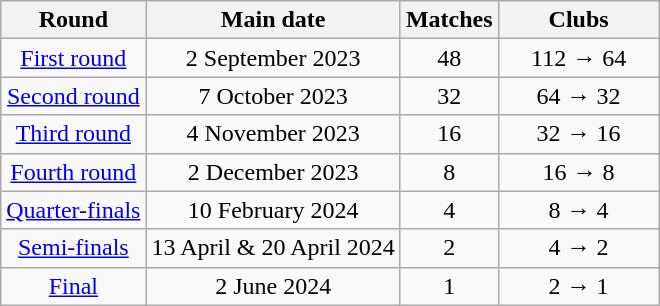<table class="wikitable">
<tr>
<th>Round</th>
<th>Main date</th>
<th>Matches</th>
<th width="100">Clubs</th>
</tr>
<tr align="center">
<td><a href='#'>First round</a></td>
<td>2 September 2023</td>
<td>48</td>
<td>112 → 64</td>
</tr>
<tr align="center">
<td><a href='#'>Second round</a></td>
<td>7 October 2023</td>
<td>32</td>
<td>64 → 32</td>
</tr>
<tr align="center">
<td><a href='#'>Third round</a></td>
<td>4 November 2023</td>
<td>16</td>
<td>32 → 16</td>
</tr>
<tr align="center">
<td><a href='#'>Fourth round</a></td>
<td>2 December 2023</td>
<td>8</td>
<td>16 → 8</td>
</tr>
<tr align="center">
<td><a href='#'>Quarter-finals</a></td>
<td>10 February 2024</td>
<td>4</td>
<td>8 → 4</td>
</tr>
<tr align="center">
<td><a href='#'>Semi-finals</a></td>
<td>13 April & 20 April 2024</td>
<td>2</td>
<td>4 → 2</td>
</tr>
<tr align="center">
<td><a href='#'>Final</a></td>
<td>2 June 2024</td>
<td>1</td>
<td>2 → 1</td>
</tr>
</table>
